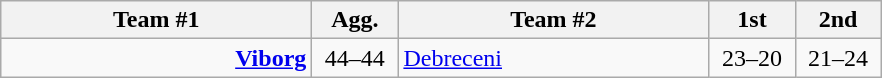<table class=wikitable style="text-align:center">
<tr>
<th width=200>Team #1</th>
<th width=50>Agg.</th>
<th width=200>Team #2</th>
<th width=50>1st</th>
<th width=50>2nd</th>
</tr>
<tr>
<td align=right><strong><a href='#'>Viborg</a></strong> </td>
<td>44–44</td>
<td align=left> <a href='#'>Debreceni</a></td>
<td align=center>23–20</td>
<td align=center>21–24</td>
</tr>
</table>
